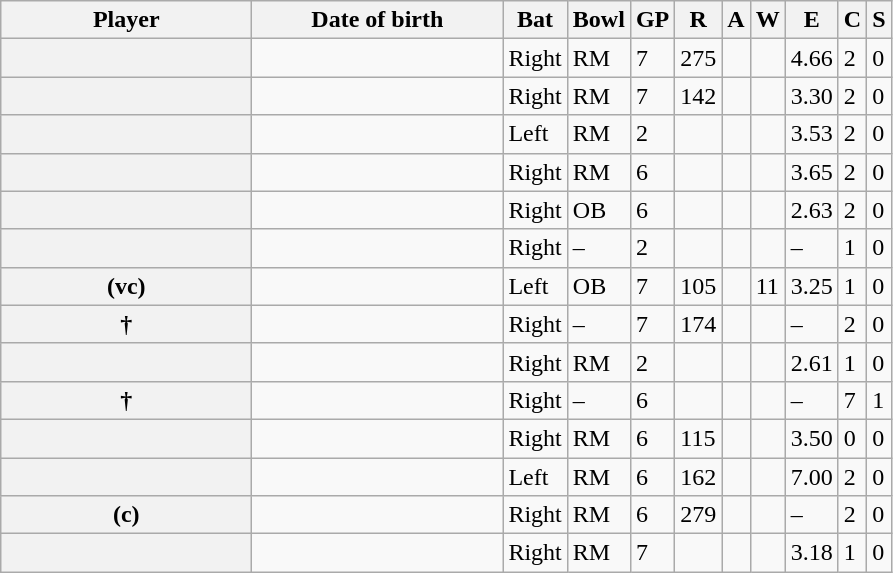<table class="wikitable sortable plainrowheaders">
<tr>
<th scope="col" width="160">Player</th>
<th scope="col" width="160">Date of birth</th>
<th scope="col">Bat</th>
<th scope="col">Bowl</th>
<th scope="col">GP</th>
<th scope="col">R</th>
<th scope="col">A</th>
<th scope="col">W</th>
<th scope="col">E</th>
<th scope="col">C</th>
<th scope="col">S</th>
</tr>
<tr>
<th scope="row"></th>
<td></td>
<td>Right</td>
<td>RM</td>
<td>7</td>
<td>275</td>
<td></td>
<td></td>
<td>4.66</td>
<td>2</td>
<td>0</td>
</tr>
<tr>
<th scope="row"></th>
<td></td>
<td>Right</td>
<td>RM</td>
<td>7</td>
<td>142</td>
<td></td>
<td></td>
<td>3.30</td>
<td>2</td>
<td>0</td>
</tr>
<tr>
<th scope="row"></th>
<td></td>
<td>Left</td>
<td>RM</td>
<td>2</td>
<td></td>
<td></td>
<td></td>
<td>3.53</td>
<td>2</td>
<td>0</td>
</tr>
<tr>
<th scope="row"></th>
<td></td>
<td>Right</td>
<td>RM</td>
<td>6</td>
<td></td>
<td></td>
<td></td>
<td>3.65</td>
<td>2</td>
<td>0</td>
</tr>
<tr>
<th scope="row"></th>
<td></td>
<td>Right</td>
<td>OB</td>
<td>6</td>
<td></td>
<td></td>
<td></td>
<td>2.63</td>
<td>2</td>
<td>0</td>
</tr>
<tr>
<th scope="row"></th>
<td></td>
<td>Right</td>
<td>–</td>
<td>2</td>
<td></td>
<td></td>
<td></td>
<td>–</td>
<td>1</td>
<td>0</td>
</tr>
<tr>
<th scope="row"> (vc)</th>
<td></td>
<td>Left</td>
<td>OB</td>
<td>7</td>
<td>105</td>
<td></td>
<td>11</td>
<td>3.25</td>
<td>1</td>
<td>0</td>
</tr>
<tr>
<th scope="row">†</th>
<td></td>
<td>Right</td>
<td>–</td>
<td>7</td>
<td>174</td>
<td></td>
<td></td>
<td>–</td>
<td>2</td>
<td>0</td>
</tr>
<tr>
<th scope="row"></th>
<td></td>
<td>Right</td>
<td>RM</td>
<td>2</td>
<td></td>
<td></td>
<td></td>
<td>2.61</td>
<td>1</td>
<td>0</td>
</tr>
<tr>
<th scope="row">†</th>
<td></td>
<td>Right</td>
<td>–</td>
<td>6</td>
<td></td>
<td></td>
<td></td>
<td>–</td>
<td>7</td>
<td>1</td>
</tr>
<tr>
<th scope="row"></th>
<td></td>
<td>Right</td>
<td>RM</td>
<td>6</td>
<td>115</td>
<td></td>
<td></td>
<td>3.50</td>
<td>0</td>
<td>0</td>
</tr>
<tr>
<th scope="row"></th>
<td></td>
<td>Left</td>
<td>RM</td>
<td>6</td>
<td>162</td>
<td></td>
<td></td>
<td>7.00</td>
<td>2</td>
<td>0</td>
</tr>
<tr>
<th scope="row"> (c)</th>
<td></td>
<td>Right</td>
<td>RM</td>
<td>6</td>
<td>279</td>
<td></td>
<td></td>
<td>–</td>
<td>2</td>
<td>0</td>
</tr>
<tr>
<th scope="row"></th>
<td></td>
<td>Right</td>
<td>RM</td>
<td>7</td>
<td></td>
<td></td>
<td></td>
<td>3.18</td>
<td>1</td>
<td>0</td>
</tr>
</table>
